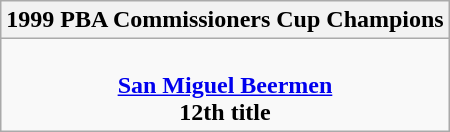<table class=wikitable style="text-align:center; margin:auto">
<tr>
<th>1999 PBA Commissioners Cup Champions</th>
</tr>
<tr>
<td><br> <strong><a href='#'>San Miguel Beermen</a></strong> <br> <strong>12th title</strong></td>
</tr>
</table>
